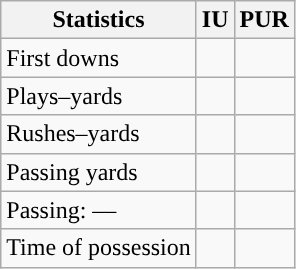<table class="wikitable" style="float:left">
<tr>
<th>Statistics</th>
<th>IU</th>
<th>PUR</th>
</tr>
<tr>
<td>First downs</td>
<td></td>
<td></td>
</tr>
<tr>
<td>Plays–yards</td>
<td></td>
<td></td>
</tr>
<tr>
<td>Rushes–yards</td>
<td></td>
<td></td>
</tr>
<tr>
<td>Passing yards</td>
<td></td>
<td></td>
</tr>
<tr>
<td>Passing: ––</td>
<td></td>
<td></td>
</tr>
<tr>
<td>Time of possession</td>
<td></td>
<td></td>
</tr>
</table>
